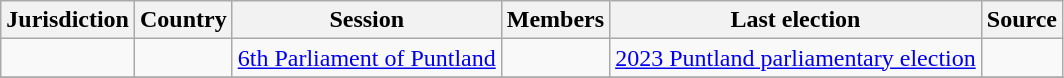<table class="wikitable sortable">
<tr>
<th scope="col">Jurisdiction</th>
<th>Country</th>
<th>Session</th>
<th>Members</th>
<th>Last election</th>
<th>Source</th>
</tr>
<tr>
<td></td>
<td></td>
<td><a href='#'>6th Parliament of Puntland</a></td>
<td></td>
<td><a href='#'>2023 Puntland parliamentary election</a></td>
<td></td>
</tr>
<tr>
</tr>
</table>
